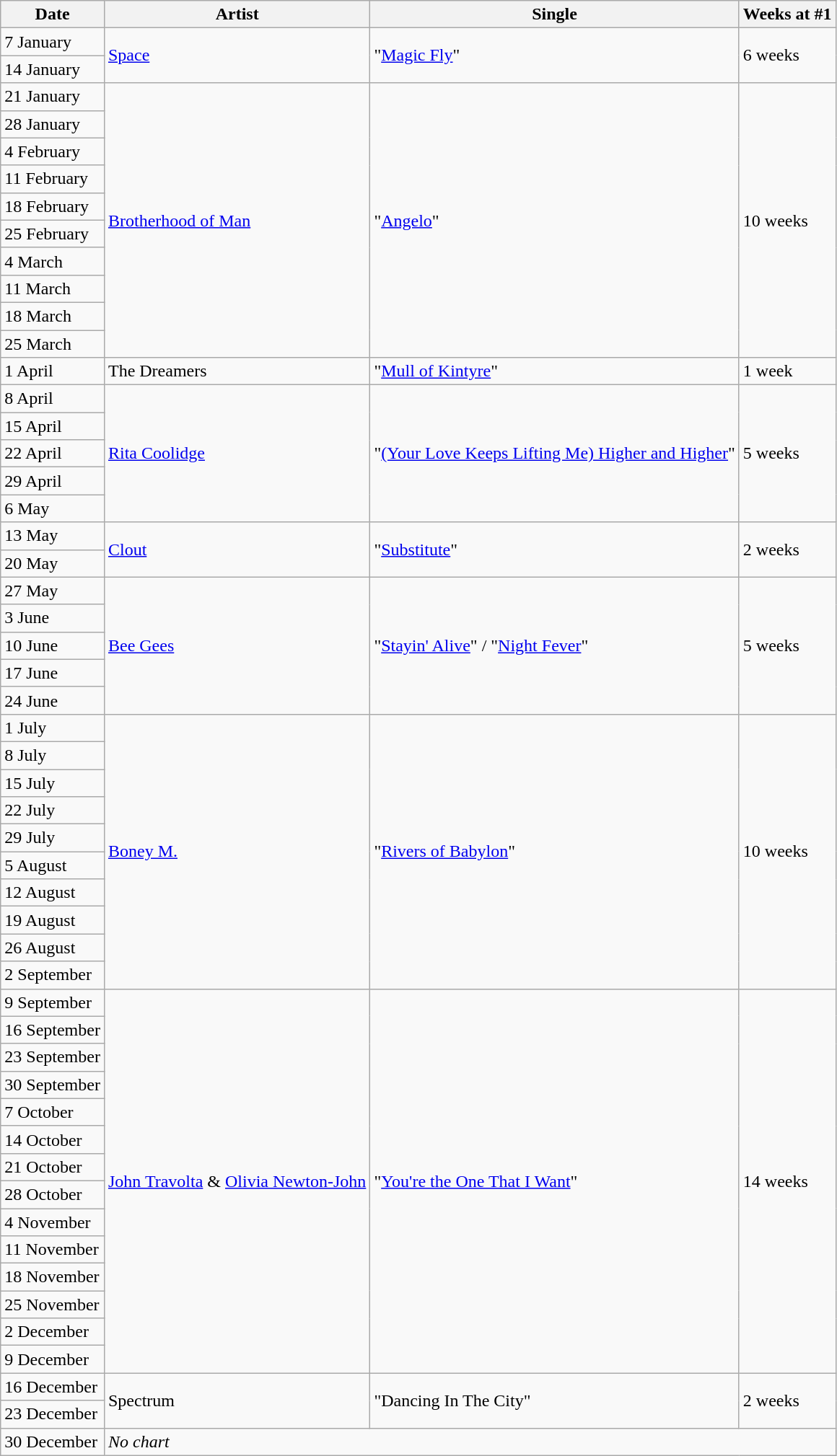<table class="wikitable">
<tr>
<th>Date</th>
<th>Artist</th>
<th>Single</th>
<th>Weeks at #1</th>
</tr>
<tr>
<td>7 January</td>
<td rowspan="2"><a href='#'>Space</a></td>
<td rowspan="2">"<a href='#'>Magic Fly</a>"</td>
<td rowspan="2">6 weeks</td>
</tr>
<tr>
<td>14 January</td>
</tr>
<tr>
<td>21 January</td>
<td rowspan="10"><a href='#'>Brotherhood of Man</a></td>
<td rowspan="10">"<a href='#'>Angelo</a>"</td>
<td rowspan="10">10 weeks</td>
</tr>
<tr>
<td>28 January</td>
</tr>
<tr>
<td>4 February</td>
</tr>
<tr>
<td>11 February</td>
</tr>
<tr>
<td>18 February</td>
</tr>
<tr>
<td>25 February</td>
</tr>
<tr>
<td>4 March</td>
</tr>
<tr>
<td>11 March</td>
</tr>
<tr>
<td>18 March</td>
</tr>
<tr>
<td>25 March</td>
</tr>
<tr>
<td>1 April</td>
<td>The Dreamers</td>
<td>"<a href='#'>Mull of Kintyre</a>"</td>
<td>1 week</td>
</tr>
<tr>
<td>8 April</td>
<td rowspan="5"><a href='#'>Rita Coolidge</a></td>
<td rowspan="5">"<a href='#'>(Your Love Keeps Lifting Me) Higher and Higher</a>"</td>
<td rowspan="5">5 weeks</td>
</tr>
<tr>
<td>15 April</td>
</tr>
<tr>
<td>22 April</td>
</tr>
<tr>
<td>29 April</td>
</tr>
<tr>
<td>6 May</td>
</tr>
<tr>
<td>13 May</td>
<td rowspan="2"><a href='#'>Clout</a></td>
<td rowspan="2">"<a href='#'>Substitute</a>"</td>
<td rowspan="2">2 weeks</td>
</tr>
<tr>
<td>20 May</td>
</tr>
<tr>
<td>27 May</td>
<td rowspan="5"><a href='#'>Bee Gees</a></td>
<td rowspan="5">"<a href='#'>Stayin' Alive</a>" / "<a href='#'>Night Fever</a>"</td>
<td rowspan="5">5 weeks</td>
</tr>
<tr>
<td>3 June</td>
</tr>
<tr>
<td>10 June</td>
</tr>
<tr>
<td>17 June</td>
</tr>
<tr>
<td>24 June</td>
</tr>
<tr>
<td>1 July</td>
<td rowspan="10"><a href='#'>Boney M.</a></td>
<td rowspan="10">"<a href='#'>Rivers of Babylon</a>"</td>
<td rowspan="10">10 weeks</td>
</tr>
<tr>
<td>8 July</td>
</tr>
<tr>
<td>15 July</td>
</tr>
<tr>
<td>22 July</td>
</tr>
<tr>
<td>29 July</td>
</tr>
<tr>
<td>5 August</td>
</tr>
<tr>
<td>12 August</td>
</tr>
<tr>
<td>19 August</td>
</tr>
<tr>
<td>26 August</td>
</tr>
<tr>
<td>2 September</td>
</tr>
<tr>
<td>9 September</td>
<td rowspan="14"><a href='#'>John Travolta</a> & <a href='#'>Olivia Newton-John</a></td>
<td rowspan="14">"<a href='#'>You're the One That I Want</a>"</td>
<td rowspan="14">14 weeks</td>
</tr>
<tr>
<td>16 September</td>
</tr>
<tr>
<td>23 September</td>
</tr>
<tr>
<td>30 September</td>
</tr>
<tr>
<td>7 October</td>
</tr>
<tr>
<td>14 October</td>
</tr>
<tr>
<td>21 October</td>
</tr>
<tr>
<td>28 October</td>
</tr>
<tr>
<td>4 November</td>
</tr>
<tr>
<td>11 November</td>
</tr>
<tr>
<td>18 November</td>
</tr>
<tr>
<td>25 November</td>
</tr>
<tr>
<td>2 December</td>
</tr>
<tr>
<td>9 December</td>
</tr>
<tr>
<td>16 December</td>
<td rowspan="2">Spectrum</td>
<td rowspan="2">"Dancing In The City"</td>
<td rowspan="2">2 weeks</td>
</tr>
<tr>
<td>23 December</td>
</tr>
<tr>
<td>30 December</td>
<td colspan="3"><em>No chart</em></td>
</tr>
</table>
